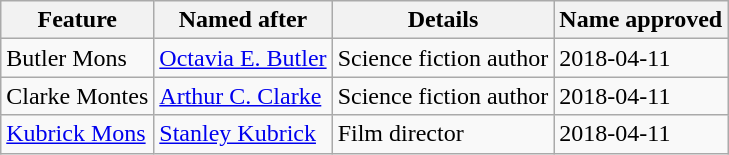<table class="wikitable">
<tr>
<th>Feature</th>
<th>Named after</th>
<th>Details</th>
<th>Name approved<br></th>
</tr>
<tr>
<td>Butler Mons</td>
<td><a href='#'>Octavia E. Butler</a></td>
<td>Science fiction author</td>
<td>2018-04-11</td>
</tr>
<tr>
<td>Clarke Montes</td>
<td><a href='#'>Arthur C. Clarke</a></td>
<td>Science fiction author</td>
<td>2018-04-11</td>
</tr>
<tr>
<td><a href='#'>Kubrick Mons</a></td>
<td><a href='#'>Stanley Kubrick</a></td>
<td>Film director</td>
<td>2018-04-11</td>
</tr>
</table>
